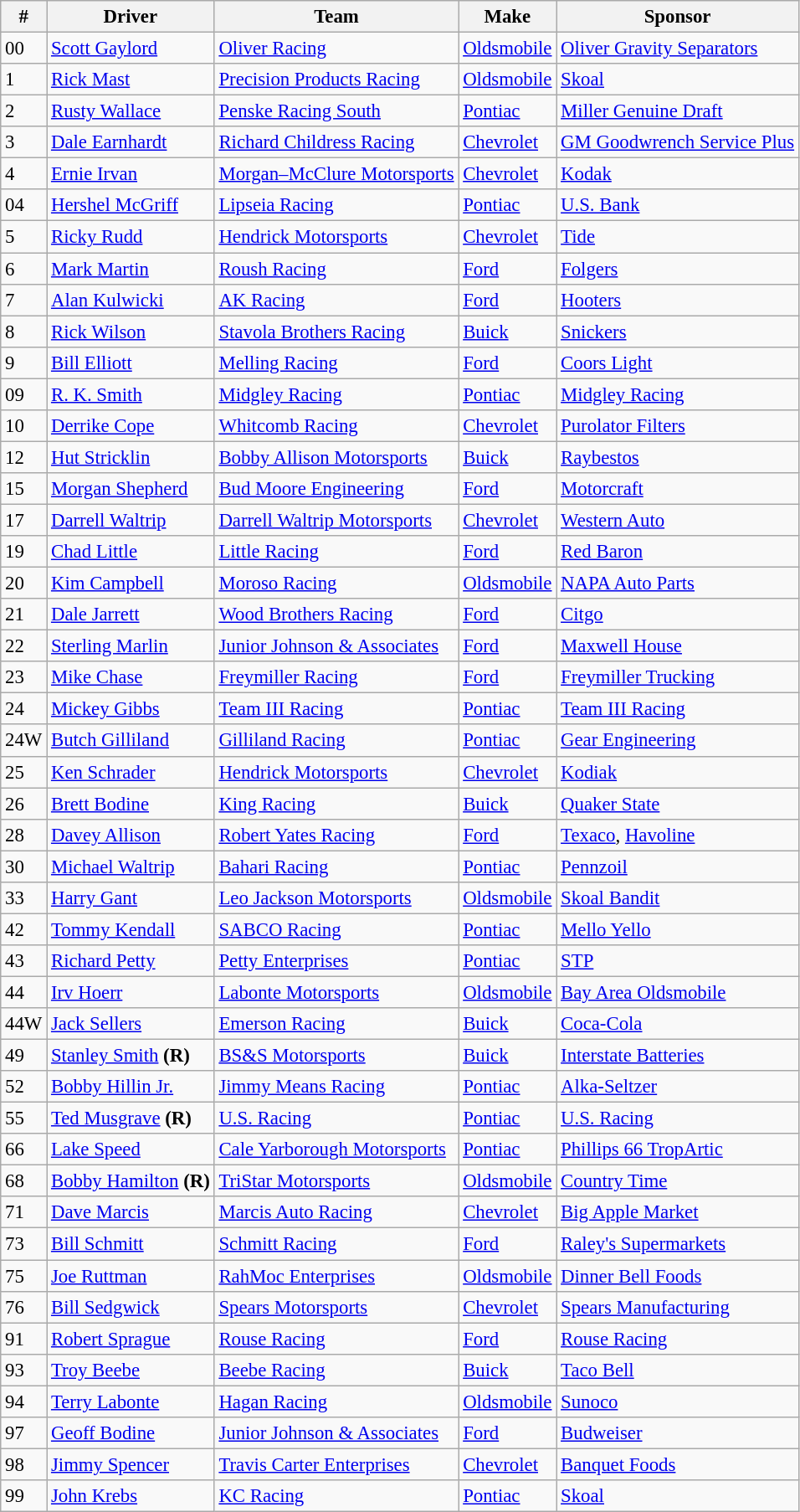<table class="wikitable" style="font-size:95%">
<tr>
<th>#</th>
<th>Driver</th>
<th>Team</th>
<th>Make</th>
<th>Sponsor</th>
</tr>
<tr>
<td>00</td>
<td><a href='#'>Scott Gaylord</a></td>
<td><a href='#'>Oliver Racing</a></td>
<td><a href='#'>Oldsmobile</a></td>
<td><a href='#'>Oliver Gravity Separators</a></td>
</tr>
<tr>
<td>1</td>
<td><a href='#'>Rick Mast</a></td>
<td><a href='#'>Precision Products Racing</a></td>
<td><a href='#'>Oldsmobile</a></td>
<td><a href='#'>Skoal</a></td>
</tr>
<tr>
<td>2</td>
<td><a href='#'>Rusty Wallace</a></td>
<td><a href='#'>Penske Racing South</a></td>
<td><a href='#'>Pontiac</a></td>
<td><a href='#'>Miller Genuine Draft</a></td>
</tr>
<tr>
<td>3</td>
<td><a href='#'>Dale Earnhardt</a></td>
<td><a href='#'>Richard Childress Racing</a></td>
<td><a href='#'>Chevrolet</a></td>
<td><a href='#'>GM Goodwrench Service Plus</a></td>
</tr>
<tr>
<td>4</td>
<td><a href='#'>Ernie Irvan</a></td>
<td><a href='#'>Morgan–McClure Motorsports</a></td>
<td><a href='#'>Chevrolet</a></td>
<td><a href='#'>Kodak</a></td>
</tr>
<tr>
<td>04</td>
<td><a href='#'>Hershel McGriff</a></td>
<td><a href='#'>Lipseia Racing</a></td>
<td><a href='#'>Pontiac</a></td>
<td><a href='#'>U.S. Bank</a></td>
</tr>
<tr>
<td>5</td>
<td><a href='#'>Ricky Rudd</a></td>
<td><a href='#'>Hendrick Motorsports</a></td>
<td><a href='#'>Chevrolet</a></td>
<td><a href='#'>Tide</a></td>
</tr>
<tr>
<td>6</td>
<td><a href='#'>Mark Martin</a></td>
<td><a href='#'>Roush Racing</a></td>
<td><a href='#'>Ford</a></td>
<td><a href='#'>Folgers</a></td>
</tr>
<tr>
<td>7</td>
<td><a href='#'>Alan Kulwicki</a></td>
<td><a href='#'>AK Racing</a></td>
<td><a href='#'>Ford</a></td>
<td><a href='#'>Hooters</a></td>
</tr>
<tr>
<td>8</td>
<td><a href='#'>Rick Wilson</a></td>
<td><a href='#'>Stavola Brothers Racing</a></td>
<td><a href='#'>Buick</a></td>
<td><a href='#'>Snickers</a></td>
</tr>
<tr>
<td>9</td>
<td><a href='#'>Bill Elliott</a></td>
<td><a href='#'>Melling Racing</a></td>
<td><a href='#'>Ford</a></td>
<td><a href='#'>Coors Light</a></td>
</tr>
<tr>
<td>09</td>
<td><a href='#'>R. K. Smith</a></td>
<td><a href='#'>Midgley Racing</a></td>
<td><a href='#'>Pontiac</a></td>
<td><a href='#'>Midgley Racing</a></td>
</tr>
<tr>
<td>10</td>
<td><a href='#'>Derrike Cope</a></td>
<td><a href='#'>Whitcomb Racing</a></td>
<td><a href='#'>Chevrolet</a></td>
<td><a href='#'>Purolator Filters</a></td>
</tr>
<tr>
<td>12</td>
<td><a href='#'>Hut Stricklin</a></td>
<td><a href='#'>Bobby Allison Motorsports</a></td>
<td><a href='#'>Buick</a></td>
<td><a href='#'>Raybestos</a></td>
</tr>
<tr>
<td>15</td>
<td><a href='#'>Morgan Shepherd</a></td>
<td><a href='#'>Bud Moore Engineering</a></td>
<td><a href='#'>Ford</a></td>
<td><a href='#'>Motorcraft</a></td>
</tr>
<tr>
<td>17</td>
<td><a href='#'>Darrell Waltrip</a></td>
<td><a href='#'>Darrell Waltrip Motorsports</a></td>
<td><a href='#'>Chevrolet</a></td>
<td><a href='#'>Western Auto</a></td>
</tr>
<tr>
<td>19</td>
<td><a href='#'>Chad Little</a></td>
<td><a href='#'>Little Racing</a></td>
<td><a href='#'>Ford</a></td>
<td><a href='#'>Red Baron</a></td>
</tr>
<tr>
<td>20</td>
<td><a href='#'>Kim Campbell</a></td>
<td><a href='#'>Moroso Racing</a></td>
<td><a href='#'>Oldsmobile</a></td>
<td><a href='#'>NAPA Auto Parts</a></td>
</tr>
<tr>
<td>21</td>
<td><a href='#'>Dale Jarrett</a></td>
<td><a href='#'>Wood Brothers Racing</a></td>
<td><a href='#'>Ford</a></td>
<td><a href='#'>Citgo</a></td>
</tr>
<tr>
<td>22</td>
<td><a href='#'>Sterling Marlin</a></td>
<td><a href='#'>Junior Johnson & Associates</a></td>
<td><a href='#'>Ford</a></td>
<td><a href='#'>Maxwell House</a></td>
</tr>
<tr>
<td>23</td>
<td><a href='#'>Mike Chase</a></td>
<td><a href='#'>Freymiller Racing</a></td>
<td><a href='#'>Ford</a></td>
<td><a href='#'>Freymiller Trucking</a></td>
</tr>
<tr>
<td>24</td>
<td><a href='#'>Mickey Gibbs</a></td>
<td><a href='#'>Team III Racing</a></td>
<td><a href='#'>Pontiac</a></td>
<td><a href='#'>Team III Racing</a></td>
</tr>
<tr>
<td>24W</td>
<td><a href='#'>Butch Gilliland</a></td>
<td><a href='#'>Gilliland Racing</a></td>
<td><a href='#'>Pontiac</a></td>
<td><a href='#'>Gear Engineering</a></td>
</tr>
<tr>
<td>25</td>
<td><a href='#'>Ken Schrader</a></td>
<td><a href='#'>Hendrick Motorsports</a></td>
<td><a href='#'>Chevrolet</a></td>
<td><a href='#'>Kodiak</a></td>
</tr>
<tr>
<td>26</td>
<td><a href='#'>Brett Bodine</a></td>
<td><a href='#'>King Racing</a></td>
<td><a href='#'>Buick</a></td>
<td><a href='#'>Quaker State</a></td>
</tr>
<tr>
<td>28</td>
<td><a href='#'>Davey Allison</a></td>
<td><a href='#'>Robert Yates Racing</a></td>
<td><a href='#'>Ford</a></td>
<td><a href='#'>Texaco</a>, <a href='#'>Havoline</a></td>
</tr>
<tr>
<td>30</td>
<td><a href='#'>Michael Waltrip</a></td>
<td><a href='#'>Bahari Racing</a></td>
<td><a href='#'>Pontiac</a></td>
<td><a href='#'>Pennzoil</a></td>
</tr>
<tr>
<td>33</td>
<td><a href='#'>Harry Gant</a></td>
<td><a href='#'>Leo Jackson Motorsports</a></td>
<td><a href='#'>Oldsmobile</a></td>
<td><a href='#'>Skoal Bandit</a></td>
</tr>
<tr>
<td>42</td>
<td><a href='#'>Tommy Kendall</a></td>
<td><a href='#'>SABCO Racing</a></td>
<td><a href='#'>Pontiac</a></td>
<td><a href='#'>Mello Yello</a></td>
</tr>
<tr>
<td>43</td>
<td><a href='#'>Richard Petty</a></td>
<td><a href='#'>Petty Enterprises</a></td>
<td><a href='#'>Pontiac</a></td>
<td><a href='#'>STP</a></td>
</tr>
<tr>
<td>44</td>
<td><a href='#'>Irv Hoerr</a></td>
<td><a href='#'>Labonte Motorsports</a></td>
<td><a href='#'>Oldsmobile</a></td>
<td><a href='#'>Bay Area Oldsmobile</a></td>
</tr>
<tr>
<td>44W</td>
<td><a href='#'>Jack Sellers</a></td>
<td><a href='#'>Emerson Racing</a></td>
<td><a href='#'>Buick</a></td>
<td><a href='#'>Coca-Cola</a></td>
</tr>
<tr>
<td>49</td>
<td><a href='#'>Stanley Smith</a> <strong>(R)</strong></td>
<td><a href='#'>BS&S Motorsports</a></td>
<td><a href='#'>Buick</a></td>
<td><a href='#'>Interstate Batteries</a></td>
</tr>
<tr>
<td>52</td>
<td><a href='#'>Bobby Hillin Jr.</a></td>
<td><a href='#'>Jimmy Means Racing</a></td>
<td><a href='#'>Pontiac</a></td>
<td><a href='#'>Alka-Seltzer</a></td>
</tr>
<tr>
<td>55</td>
<td><a href='#'>Ted Musgrave</a> <strong>(R)</strong></td>
<td><a href='#'>U.S. Racing</a></td>
<td><a href='#'>Pontiac</a></td>
<td><a href='#'>U.S. Racing</a></td>
</tr>
<tr>
<td>66</td>
<td><a href='#'>Lake Speed</a></td>
<td><a href='#'>Cale Yarborough Motorsports</a></td>
<td><a href='#'>Pontiac</a></td>
<td><a href='#'>Phillips 66 TropArtic</a></td>
</tr>
<tr>
<td>68</td>
<td><a href='#'>Bobby Hamilton</a> <strong>(R)</strong></td>
<td><a href='#'>TriStar Motorsports</a></td>
<td><a href='#'>Oldsmobile</a></td>
<td><a href='#'>Country Time</a></td>
</tr>
<tr>
<td>71</td>
<td><a href='#'>Dave Marcis</a></td>
<td><a href='#'>Marcis Auto Racing</a></td>
<td><a href='#'>Chevrolet</a></td>
<td><a href='#'>Big Apple Market</a></td>
</tr>
<tr>
<td>73</td>
<td><a href='#'>Bill Schmitt</a></td>
<td><a href='#'>Schmitt Racing</a></td>
<td><a href='#'>Ford</a></td>
<td><a href='#'>Raley's Supermarkets</a></td>
</tr>
<tr>
<td>75</td>
<td><a href='#'>Joe Ruttman</a></td>
<td><a href='#'>RahMoc Enterprises</a></td>
<td><a href='#'>Oldsmobile</a></td>
<td><a href='#'>Dinner Bell Foods</a></td>
</tr>
<tr>
<td>76</td>
<td><a href='#'>Bill Sedgwick</a></td>
<td><a href='#'>Spears Motorsports</a></td>
<td><a href='#'>Chevrolet</a></td>
<td><a href='#'>Spears Manufacturing</a></td>
</tr>
<tr>
<td>91</td>
<td><a href='#'>Robert Sprague</a></td>
<td><a href='#'>Rouse Racing</a></td>
<td><a href='#'>Ford</a></td>
<td><a href='#'>Rouse Racing</a></td>
</tr>
<tr>
<td>93</td>
<td><a href='#'>Troy Beebe</a></td>
<td><a href='#'>Beebe Racing</a></td>
<td><a href='#'>Buick</a></td>
<td><a href='#'>Taco Bell</a></td>
</tr>
<tr>
<td>94</td>
<td><a href='#'>Terry Labonte</a></td>
<td><a href='#'>Hagan Racing</a></td>
<td><a href='#'>Oldsmobile</a></td>
<td><a href='#'>Sunoco</a></td>
</tr>
<tr>
<td>97</td>
<td><a href='#'>Geoff Bodine</a></td>
<td><a href='#'>Junior Johnson & Associates</a></td>
<td><a href='#'>Ford</a></td>
<td><a href='#'>Budweiser</a></td>
</tr>
<tr>
<td>98</td>
<td><a href='#'>Jimmy Spencer</a></td>
<td><a href='#'>Travis Carter Enterprises</a></td>
<td><a href='#'>Chevrolet</a></td>
<td><a href='#'>Banquet Foods</a></td>
</tr>
<tr>
<td>99</td>
<td><a href='#'>John Krebs</a></td>
<td><a href='#'>KC Racing</a></td>
<td><a href='#'>Pontiac</a></td>
<td><a href='#'>Skoal</a></td>
</tr>
</table>
